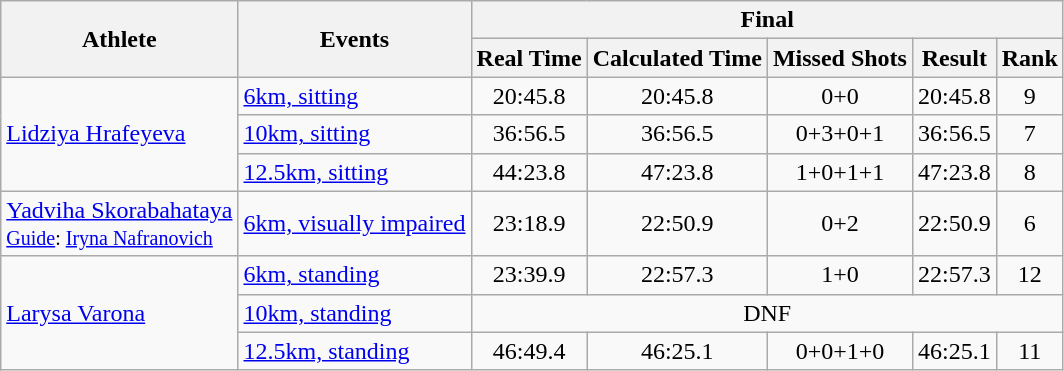<table class="wikitable" style="font-size:100%">
<tr>
<th rowspan="2">Athlete</th>
<th rowspan="2">Events</th>
<th colspan="5">Final</th>
</tr>
<tr>
<th>Real Time</th>
<th>Calculated Time</th>
<th>Missed Shots</th>
<th>Result</th>
<th>Rank</th>
</tr>
<tr>
<td rowspan=3><a href='#'>Lidziya Hrafeyeva</a></td>
<td><a href='#'>6km, sitting</a></td>
<td align="center">20:45.8</td>
<td align="center">20:45.8</td>
<td align="center">0+0</td>
<td align="center">20:45.8</td>
<td align="center">9</td>
</tr>
<tr>
<td><a href='#'>10km, sitting</a></td>
<td align="center">36:56.5</td>
<td align="center">36:56.5</td>
<td align="center">0+3+0+1</td>
<td align="center">36:56.5</td>
<td align="center">7</td>
</tr>
<tr>
<td><a href='#'>12.5km, sitting</a></td>
<td align="center">44:23.8</td>
<td align="center">47:23.8</td>
<td align="center">1+0+1+1</td>
<td align="center">47:23.8</td>
<td align="center">8</td>
</tr>
<tr>
<td><a href='#'>Yadviha Skorabahataya</a><br><small><a href='#'>Guide</a>: <a href='#'>Iryna Nafranovich</a></small></td>
<td><a href='#'>6km, visually impaired</a></td>
<td align="center">23:18.9</td>
<td align="center">22:50.9</td>
<td align="center">0+2</td>
<td align="center">22:50.9</td>
<td align="center">6</td>
</tr>
<tr>
<td rowspan=3><a href='#'>Larysa Varona</a></td>
<td><a href='#'>6km, standing</a></td>
<td align="center">23:39.9</td>
<td align="center">22:57.3</td>
<td align="center">1+0</td>
<td align="center">22:57.3</td>
<td align="center">12</td>
</tr>
<tr>
<td><a href='#'>10km, standing</a></td>
<td align="center" colspan=5>DNF</td>
</tr>
<tr>
<td><a href='#'>12.5km, standing</a></td>
<td align="center">46:49.4</td>
<td align="center">46:25.1</td>
<td align="center">0+0+1+0</td>
<td align="center">46:25.1</td>
<td align="center">11</td>
</tr>
</table>
